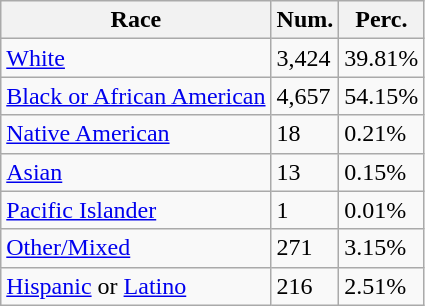<table class="wikitable">
<tr>
<th>Race</th>
<th>Num.</th>
<th>Perc.</th>
</tr>
<tr>
<td><a href='#'>White</a></td>
<td>3,424</td>
<td>39.81%</td>
</tr>
<tr>
<td><a href='#'>Black or African American</a></td>
<td>4,657</td>
<td>54.15%</td>
</tr>
<tr>
<td><a href='#'>Native American</a></td>
<td>18</td>
<td>0.21%</td>
</tr>
<tr>
<td><a href='#'>Asian</a></td>
<td>13</td>
<td>0.15%</td>
</tr>
<tr>
<td><a href='#'>Pacific Islander</a></td>
<td>1</td>
<td>0.01%</td>
</tr>
<tr>
<td><a href='#'>Other/Mixed</a></td>
<td>271</td>
<td>3.15%</td>
</tr>
<tr>
<td><a href='#'>Hispanic</a> or <a href='#'>Latino</a></td>
<td>216</td>
<td>2.51%</td>
</tr>
</table>
